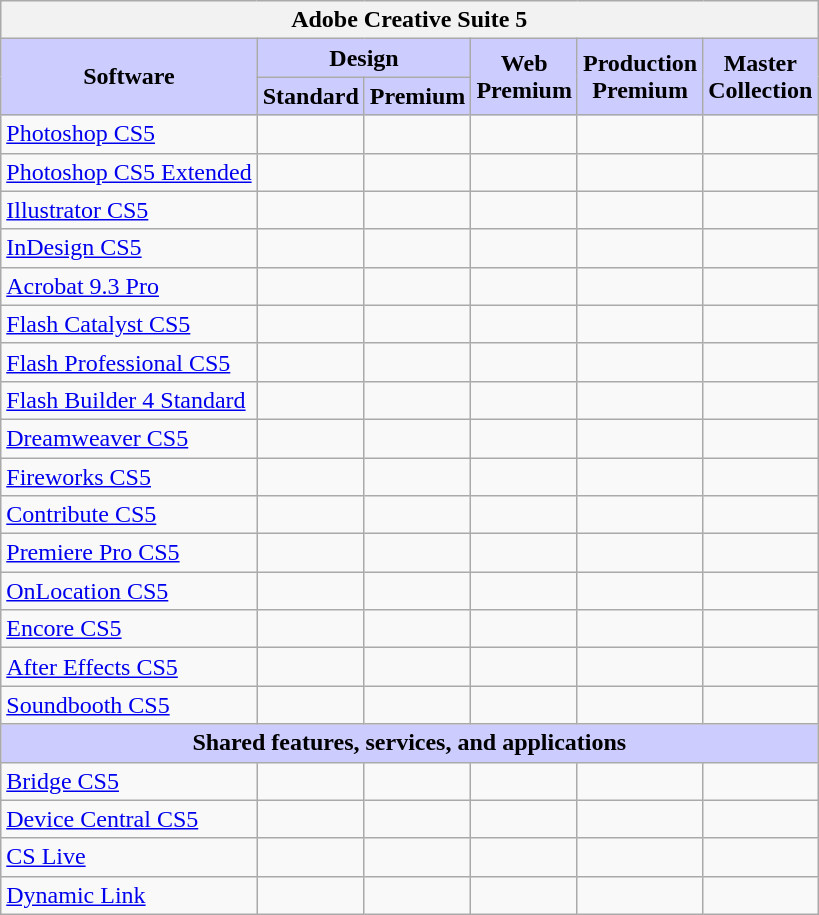<table class="wikitable collapsible collapsed">
<tr>
<th colspan="7">Adobe Creative Suite 5</th>
</tr>
<tr>
<th style="background:#ccf;" rowspan="2">Software</th>
<th colspan="2" style="background:#ccf;">Design</th>
<th style="background:#ccf;" rowspan="2">Web<br>Premium</th>
<th style="background:#ccf;" rowspan="2">Production<br>Premium</th>
<th style="background:#ccf;" rowspan="2">Master<br>Collection</th>
</tr>
<tr>
<th style="background:#ccf;">Standard</th>
<th style="background:#ccf;">Premium</th>
</tr>
<tr>
<td><a href='#'>Photoshop CS5</a></td>
<td style="text-align: center;"></td>
<td></td>
<td></td>
<td></td>
<td></td>
</tr>
<tr>
<td><a href='#'>Photoshop CS5 Extended</a></td>
<td></td>
<td style="text-align: center;"></td>
<td style="text-align: center;"></td>
<td style="text-align: center;"></td>
<td style="text-align: center;"></td>
</tr>
<tr>
<td><a href='#'>Illustrator CS5</a></td>
<td style="text-align: center;"></td>
<td style="text-align: center;"></td>
<td style="text-align: center;"></td>
<td style="text-align: center;"></td>
<td style="text-align: center;"></td>
</tr>
<tr>
<td><a href='#'>InDesign CS5</a></td>
<td style="text-align: center;"></td>
<td style="text-align: center;"></td>
<td></td>
<td></td>
<td style="text-align: center;"></td>
</tr>
<tr>
<td><a href='#'>Acrobat 9.3 Pro</a></td>
<td style="text-align: center;"></td>
<td style="text-align: center;"></td>
<td style="text-align: center;"></td>
<td></td>
<td style="text-align: center;"></td>
</tr>
<tr>
<td><a href='#'>Flash Catalyst CS5</a></td>
<td></td>
<td style="text-align: center;"></td>
<td style="text-align: center;"></td>
<td style="text-align: center;"></td>
<td style="text-align: center;"></td>
</tr>
<tr>
<td><a href='#'>Flash Professional CS5</a></td>
<td></td>
<td style="text-align: center;"></td>
<td style="text-align: center;"></td>
<td style="text-align: center;"></td>
<td style="text-align: center;"></td>
</tr>
<tr>
<td><a href='#'>Flash Builder 4 Standard</a></td>
<td></td>
<td></td>
<td style="text-align: center;"></td>
<td></td>
<td style="text-align: center;"></td>
</tr>
<tr>
<td><a href='#'>Dreamweaver CS5</a></td>
<td></td>
<td style="text-align: center;"></td>
<td style="text-align: center;"></td>
<td></td>
<td style="text-align: center;"></td>
</tr>
<tr>
<td><a href='#'>Fireworks CS5</a></td>
<td></td>
<td style="text-align: center;"></td>
<td style="text-align: center;"></td>
<td></td>
<td style="text-align: center;"></td>
</tr>
<tr>
<td><a href='#'>Contribute CS5</a></td>
<td></td>
<td></td>
<td style="text-align: center;"></td>
<td></td>
<td style="text-align: center;"></td>
</tr>
<tr>
<td><a href='#'>Premiere Pro CS5</a></td>
<td></td>
<td></td>
<td></td>
<td style="text-align: center;"></td>
<td style="text-align: center;"></td>
</tr>
<tr>
<td><a href='#'>OnLocation CS5</a></td>
<td></td>
<td></td>
<td></td>
<td style="text-align: center;"></td>
<td style="text-align: center;"></td>
</tr>
<tr>
<td><a href='#'>Encore CS5</a></td>
<td></td>
<td></td>
<td></td>
<td style="text-align: center;"></td>
<td style="text-align: center;"></td>
</tr>
<tr>
<td><a href='#'>After Effects CS5</a></td>
<td></td>
<td></td>
<td></td>
<td style="text-align: center;"></td>
<td style="text-align: center;"></td>
</tr>
<tr>
<td><a href='#'>Soundbooth CS5</a></td>
<td></td>
<td></td>
<td></td>
<td style="text-align: center;"></td>
<td style="text-align: center;"></td>
</tr>
<tr>
<th colspan="7" style="background:#ccf;">Shared features, services, and applications</th>
</tr>
<tr>
<td><a href='#'>Bridge CS5</a></td>
<td style="text-align: center;"></td>
<td style="text-align: center;"></td>
<td style="text-align: center;"></td>
<td style="text-align: center;"></td>
<td style="text-align: center;"></td>
</tr>
<tr>
<td><a href='#'>Device Central CS5</a></td>
<td style="text-align: center;"></td>
<td style="text-align: center;"></td>
<td style="text-align: center;"></td>
<td style="text-align: center;"></td>
<td style="text-align: center;"></td>
</tr>
<tr>
<td><a href='#'>CS Live</a></td>
<td style="text-align: center;"></td>
<td style="text-align: center;"></td>
<td style="text-align: center;"></td>
<td style="text-align: center;"></td>
<td style="text-align: center;"></td>
</tr>
<tr>
<td><a href='#'>Dynamic Link</a></td>
<td></td>
<td></td>
<td></td>
<td style="text-align: center;"></td>
<td style="text-align: center;"></td>
</tr>
</table>
